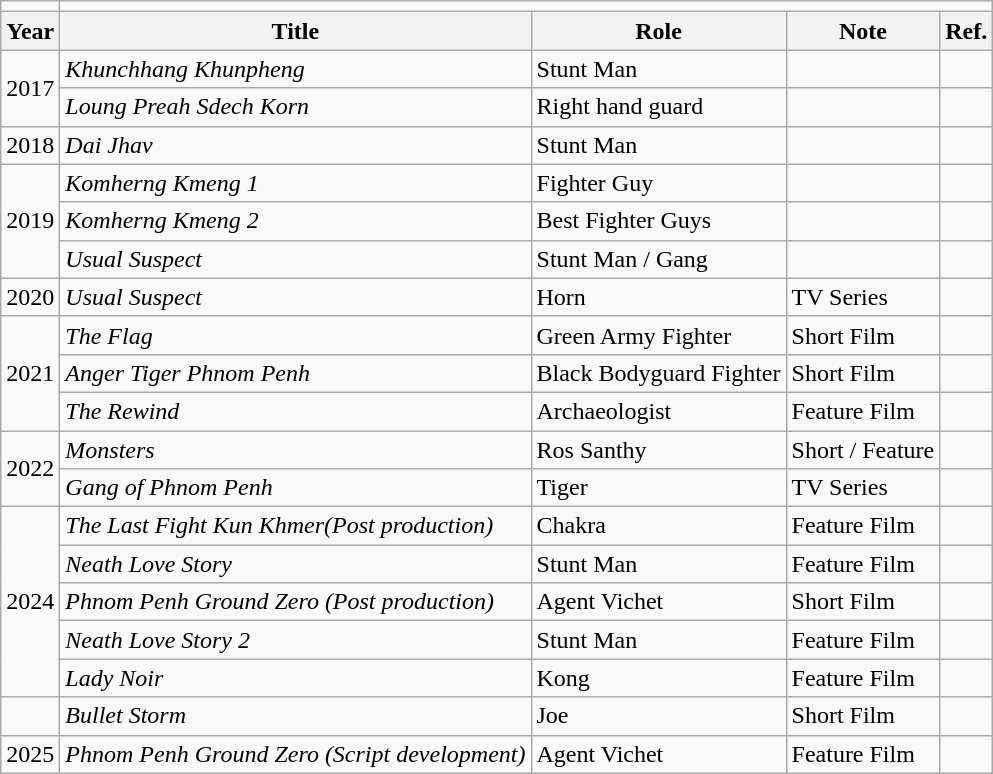<table class="wikitable">
<tr>
<td></td>
</tr>
<tr>
<th>Year</th>
<th>Title</th>
<th>Role</th>
<th>Note</th>
<th>Ref.</th>
</tr>
<tr>
<td rowspan="2">2017</td>
<td><em>Khunchhang Khunpheng</em></td>
<td>Stunt Man</td>
<td></td>
<td></td>
</tr>
<tr>
<td><em>Loung Preah Sdech Korn</em></td>
<td>Right hand guard</td>
<td></td>
<td></td>
</tr>
<tr>
<td>2018</td>
<td><em>Dai Jhav</em></td>
<td>Stunt Man</td>
<td></td>
<td></td>
</tr>
<tr>
<td rowspan="3">2019</td>
<td><em>Komherng Kmeng 1</em></td>
<td>Fighter Guy</td>
<td></td>
<td></td>
</tr>
<tr>
<td><em>Komherng Kmeng 2</em></td>
<td>Best Fighter Guys</td>
<td></td>
<td></td>
</tr>
<tr>
<td><em>Usual Suspect</em></td>
<td>Stunt Man / Gang</td>
<td></td>
<td></td>
</tr>
<tr>
<td>2020</td>
<td><em>Usual Suspect</em></td>
<td>Horn</td>
<td>TV Series</td>
<td></td>
</tr>
<tr>
<td rowspan="3">2021</td>
<td><em>The Flag</em></td>
<td>Green Army Fighter</td>
<td>Short Film</td>
<td></td>
</tr>
<tr>
<td><em>Anger Tiger Phnom Penh</em></td>
<td>Black Bodyguard Fighter</td>
<td>Short Film</td>
<td></td>
</tr>
<tr>
<td><em>The Rewind</em></td>
<td>Archaeologist</td>
<td>Feature Film</td>
<td></td>
</tr>
<tr>
<td rowspan="2">2022</td>
<td><em>Monsters</em></td>
<td>Ros Santhy</td>
<td>Short / Feature</td>
<td></td>
</tr>
<tr>
<td><em>Gang of Phnom Penh</em></td>
<td>Tiger</td>
<td>TV Series</td>
<td></td>
</tr>
<tr>
<td rowspan="5">2024</td>
<td><em>The Last Fight Kun Khmer(Post production)</em></td>
<td>Chakra</td>
<td>Feature Film</td>
<td></td>
</tr>
<tr>
<td><em>Neath Love Story</em></td>
<td>Stunt Man</td>
<td>Feature Film</td>
<td></td>
</tr>
<tr>
<td><em>Phnom Penh Ground Zero (Post production)</em></td>
<td>Agent Vichet</td>
<td>Short Film</td>
<td></td>
</tr>
<tr>
<td><em>Neath Love Story 2</em></td>
<td>Stunt Man</td>
<td>Feature Film</td>
<td></td>
</tr>
<tr>
<td><em>Lady Noir</em></td>
<td>Kong</td>
<td>Feature Film</td>
<td></td>
</tr>
<tr>
<td></td>
<td><em>Bullet Storm</em></td>
<td>Joe</td>
<td>Short Film</td>
<td></td>
</tr>
<tr>
<td>2025</td>
<td><em>Phnom Penh Ground Zero (Script development)</em></td>
<td>Agent Vichet</td>
<td>Feature Film</td>
</tr>
</table>
